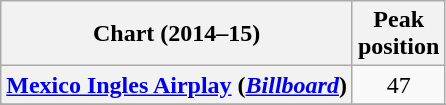<table class="wikitable sortable plainrowheaders" style="text-align:center;">
<tr>
<th scope="col">Chart (2014–15)</th>
<th scope="col">Peak<br>position</th>
</tr>
<tr>
<th scope="row"><a href='#'>Mexico Ingles Airplay</a> (<em><a href='#'>Billboard</a></em>)</th>
<td>47</td>
</tr>
<tr>
</tr>
<tr>
</tr>
<tr>
</tr>
</table>
